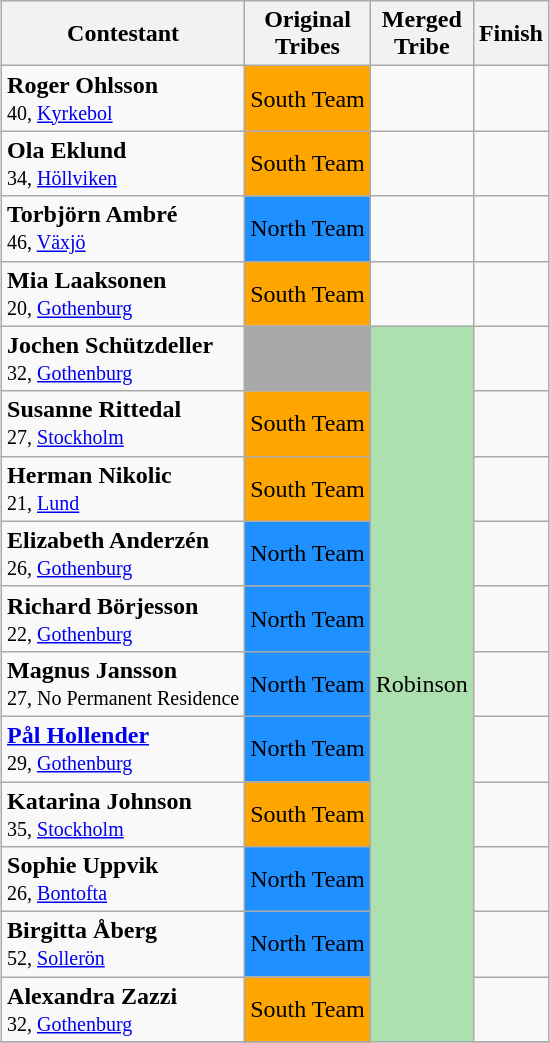<table class="wikitable sortable" style="margin:auto; text-align:center">
<tr>
<th>Contestant</th>
<th>Original<br>Tribes</th>
<th>Merged<br>Tribe</th>
<th>Finish</th>
</tr>
<tr>
<td align="left"><strong>Roger Ohlsson</strong><br><small>40, <a href='#'>Kyrkebol</a></small></td>
<td bgcolor="orange" align=center>South Team</td>
<td></td>
<td></td>
</tr>
<tr>
<td align="left"><strong>Ola Eklund</strong><br><small>34, <a href='#'>Höllviken</a></small></td>
<td bgcolor="orange" align=center>South Team</td>
<td></td>
<td></td>
</tr>
<tr>
<td align="left"><strong>Torbjörn Ambré</strong><br><small>46, <a href='#'>Växjö</a></small></td>
<td bgcolor="#1E90FF"><span>North Team</span></td>
<td></td>
<td></td>
</tr>
<tr>
<td align="left"><strong>Mia Laaksonen</strong><br><small>20, <a href='#'>Gothenburg</a></small></td>
<td bgcolor="orange">South Team</td>
<td></td>
<td></td>
</tr>
<tr>
<td align="left"><strong>Jochen Schützdeller</strong><br><small>32, <a href='#'>Gothenburg</a></small></td>
<td align="center" bgcolor="darkgray" rowspan=1></td>
<td bgcolor="#ACE1AF" align=center rowspan=12>Robinson</td>
<td></td>
</tr>
<tr>
<td align="left"><strong>Susanne Rittedal</strong><br><small>27, <a href='#'>Stockholm</a></small></td>
<td bgcolor="orange" align=center>South Team</td>
<td></td>
</tr>
<tr>
<td align="left"><strong>Herman Nikolic</strong><br><small>21, <a href='#'>Lund</a></small></td>
<td bgcolor="orange">South Team</td>
<td></td>
</tr>
<tr>
<td align="left"><strong>Elizabeth Anderzén</strong><br><small>26, <a href='#'>Gothenburg</a></small></td>
<td bgcolor="#1E90FF" align=center><span>North Team</span></td>
<td></td>
</tr>
<tr>
<td align="left"><strong>Richard Börjesson</strong><br><small>22, <a href='#'>Gothenburg</a></small></td>
<td bgcolor="#1E90FF" align=center><span>North Team</span></td>
<td></td>
</tr>
<tr>
<td align="left"><strong>Magnus Jansson</strong><br><small>27, No Permanent Residence</small></td>
<td bgcolor="#1E90FF" align=center><span>North Team</span></td>
<td></td>
</tr>
<tr>
<td align="left"><strong><a href='#'>Pål Hollender</a></strong><br><small>29, <a href='#'>Gothenburg</a></small></td>
<td bgcolor="#1E90FF" align=center><span>North Team</span></td>
<td></td>
</tr>
<tr>
<td align="left"><strong>Katarina Johnson</strong><br><small>35, <a href='#'>Stockholm</a></small></td>
<td bgcolor="orange" align=center>South Team</td>
<td></td>
</tr>
<tr>
<td align="left"><strong>Sophie Uppvik</strong><br><small>26, <a href='#'>Bontofta</a></small></td>
<td bgcolor="#1E90FF" align=center><span>North Team</span></td>
<td></td>
</tr>
<tr>
<td align="left"><strong>Birgitta Åberg</strong><br><small>52, <a href='#'>Sollerön</a></small></td>
<td bgcolor="#1E90FF" align=center><span>North Team</span></td>
<td></td>
</tr>
<tr>
<td align="left"><strong>Alexandra Zazzi</strong><br><small>32, <a href='#'>Gothenburg</a></small></td>
<td bgcolor="orange" align=center>South Team</td>
<td></td>
</tr>
<tr>
</tr>
</table>
